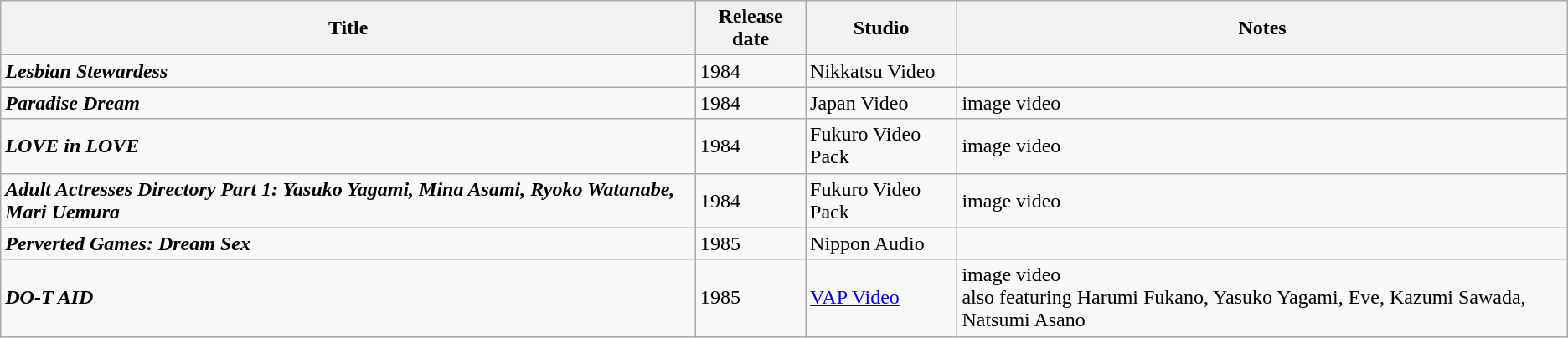<table class="wikitable">
<tr>
<th>Title</th>
<th>Release date</th>
<th>Studio</th>
<th>Notes</th>
</tr>
<tr>
<td><strong><em>Lesbian Stewardess</em></strong><br></td>
<td>1984</td>
<td>Nikkatsu Video</td>
<td></td>
</tr>
<tr>
<td><strong><em>Paradise Dream</em></strong><br></td>
<td>1984</td>
<td>Japan Video</td>
<td> image video</td>
</tr>
<tr>
<td><strong><em>LOVE in LOVE</em></strong></td>
<td>1984</td>
<td>Fukuro Video Pack</td>
<td> image video</td>
</tr>
<tr>
<td><strong><em>Adult Actresses Directory Part 1: Yasuko Yagami, Mina Asami, Ryoko Watanabe, Mari Uemura</em></strong><br></td>
<td>1984</td>
<td>Fukuro Video Pack</td>
<td> image video</td>
</tr>
<tr>
<td><strong><em>Perverted Games: Dream Sex</em></strong><br></td>
<td>1985</td>
<td>Nippon Audio</td>
<td></td>
</tr>
<tr>
<td><strong><em>DO-T AID</em></strong></td>
<td>1985</td>
<td><a href='#'>VAP Video</a></td>
<td> image video<br>also featuring Harumi Fukano, Yasuko Yagami, Eve, Kazumi Sawada, Natsumi Asano</td>
</tr>
</table>
